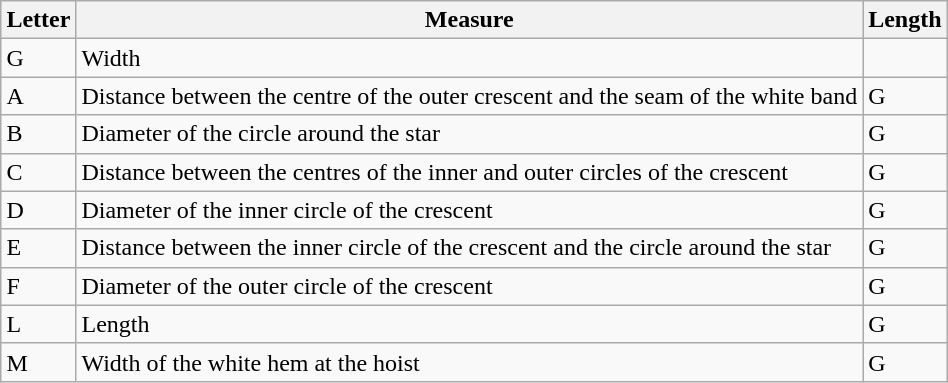<table class="wikitable" style="margin:auto;">
<tr>
<th>Letter</th>
<th>Measure</th>
<th>Length</th>
</tr>
<tr>
<td>G</td>
<td>Width</td>
<td></td>
</tr>
<tr>
<td>A</td>
<td>Distance between the centre of the outer crescent and the seam of the white band</td>
<td> G</td>
</tr>
<tr>
<td>B</td>
<td>Diameter of the circle around the star</td>
<td> G</td>
</tr>
<tr>
<td>C</td>
<td>Distance between the centres of the inner and outer circles of the crescent</td>
<td> G</td>
</tr>
<tr>
<td>D</td>
<td>Diameter of the inner circle of the crescent</td>
<td> G</td>
</tr>
<tr>
<td>E</td>
<td>Distance between the inner circle of the crescent and the circle around the star</td>
<td> G</td>
</tr>
<tr>
<td>F</td>
<td>Diameter of the outer circle of the crescent</td>
<td> G</td>
</tr>
<tr>
<td>L</td>
<td>Length</td>
<td> G</td>
</tr>
<tr>
<td>M</td>
<td>Width of the white hem at the hoist</td>
<td> G</td>
</tr>
</table>
